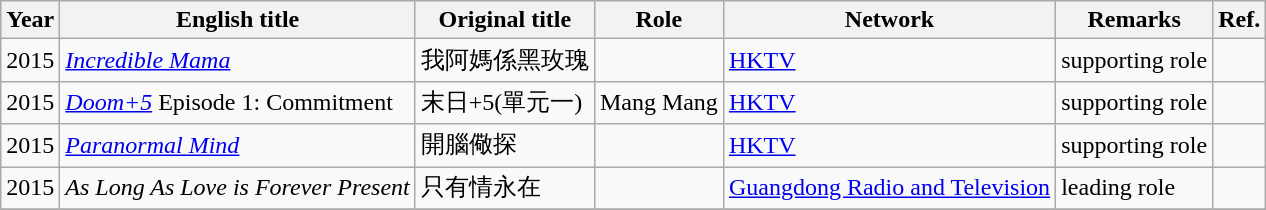<table class="wikitable sortable">
<tr>
<th>Year</th>
<th>English title</th>
<th>Original title</th>
<th>Role</th>
<th>Network</th>
<th>Remarks</th>
<th>Ref.</th>
</tr>
<tr>
<td>2015</td>
<td><em><a href='#'>Incredible Mama</a></em></td>
<td>我阿媽係黑玫瑰</td>
<td></td>
<td><a href='#'>HKTV</a></td>
<td>supporting role</td>
<td></td>
</tr>
<tr>
<td>2015</td>
<td><em><a href='#'>Doom+5</a></em> Episode 1: Commitment</td>
<td>末日+5(單元一)</td>
<td>Mang Mang</td>
<td><a href='#'>HKTV</a></td>
<td>supporting role</td>
<td></td>
</tr>
<tr>
<td>2015</td>
<td><em><a href='#'>Paranormal Mind</a></em></td>
<td>開腦儆探</td>
<td></td>
<td><a href='#'>HKTV</a></td>
<td>supporting role</td>
<td></td>
</tr>
<tr>
<td>2015</td>
<td><em>As Long As Love is Forever Present</em></td>
<td>只有情永在</td>
<td></td>
<td><a href='#'>Guangdong Radio and Television</a></td>
<td>leading role</td>
<td></td>
</tr>
<tr>
</tr>
</table>
